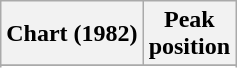<table class="wikitable sortable plainrowheaders" style="text-align:center">
<tr>
<th scope="col">Chart (1982)</th>
<th scope="col">Peak<br>position</th>
</tr>
<tr>
</tr>
<tr>
</tr>
</table>
